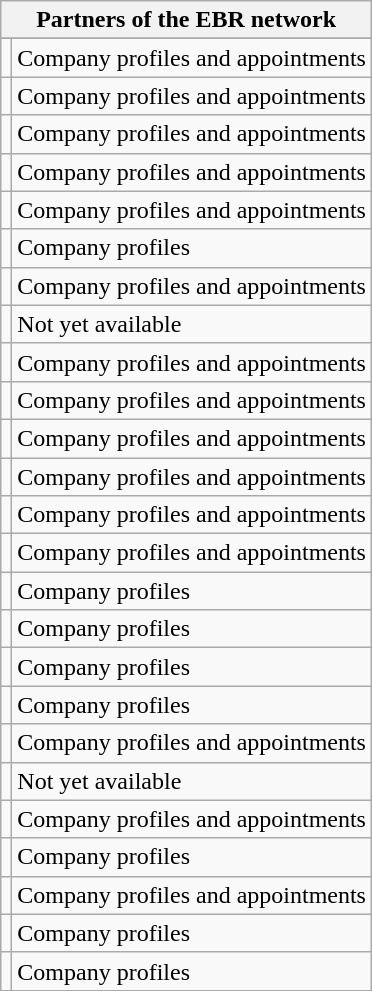<table class="wikitable sortable static-row-numbers static-row-header-text">
<tr>
<th colspan=2>Partners of the EBR network</th>
</tr>
<tr>
</tr>
<tr --->
<td></td>
<td>Company profiles and appointments</td>
</tr>
<tr --->
<td></td>
<td>Company profiles and appointments</td>
</tr>
<tr --->
<td></td>
<td>Company profiles and appointments</td>
</tr>
<tr --->
<td></td>
<td>Company profiles and appointments</td>
</tr>
<tr --->
<td></td>
<td>Company profiles and appointments</td>
</tr>
<tr --->
<td></td>
<td>Company profiles</td>
</tr>
<tr --->
<td></td>
<td>Company profiles and appointments</td>
</tr>
<tr --->
<td></td>
<td>Not yet available</td>
</tr>
<tr --->
<td></td>
<td>Company profiles and appointments</td>
</tr>
<tr --->
<td></td>
<td>Company profiles and appointments</td>
</tr>
<tr --->
<td></td>
<td>Company profiles and appointments</td>
</tr>
<tr --->
<td></td>
<td>Company profiles and appointments</td>
</tr>
<tr --->
<td></td>
<td>Company profiles and appointments</td>
</tr>
<tr --->
<td></td>
<td>Company profiles and appointments</td>
</tr>
<tr --->
<td></td>
<td>Company profiles</td>
</tr>
<tr --->
<td></td>
<td>Company profiles</td>
</tr>
<tr --->
<td></td>
<td>Company profiles</td>
</tr>
<tr --->
<td></td>
<td>Company profiles</td>
</tr>
<tr --->
<td></td>
<td>Company profiles and appointments</td>
</tr>
<tr --->
<td></td>
<td>Not yet available</td>
</tr>
<tr --->
<td></td>
<td>Company profiles and appointments</td>
</tr>
<tr --->
<td></td>
<td>Company profiles</td>
</tr>
<tr --->
<td></td>
<td>Company profiles and appointments</td>
</tr>
<tr --->
<td></td>
<td>Company profiles</td>
</tr>
<tr --->
<td></td>
<td>Company profiles</td>
</tr>
<tr --->
</tr>
</table>
